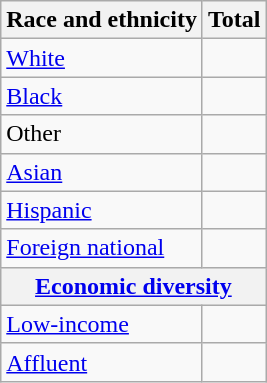<table class="wikitable floatright sortable collapsible"; text-align:right; font-size:80%;">
<tr>
<th>Race and ethnicity</th>
<th colspan="2" data-sort-type=number>Total</th>
</tr>
<tr>
<td><a href='#'>White</a></td>
<td align=right></td>
</tr>
<tr>
<td><a href='#'>Black</a></td>
<td align=right></td>
</tr>
<tr>
<td>Other</td>
<td align=right></td>
</tr>
<tr>
<td><a href='#'>Asian</a></td>
<td align=right></td>
</tr>
<tr>
<td><a href='#'>Hispanic</a></td>
<td align=right></td>
</tr>
<tr>
<td><a href='#'>Foreign national</a></td>
<td align=right></td>
</tr>
<tr>
<th colspan="4" data-sort-type=number><a href='#'>Economic diversity</a></th>
</tr>
<tr>
<td><a href='#'>Low-income</a></td>
<td align=right></td>
</tr>
<tr>
<td><a href='#'>Affluent</a></td>
<td align=right></td>
</tr>
</table>
